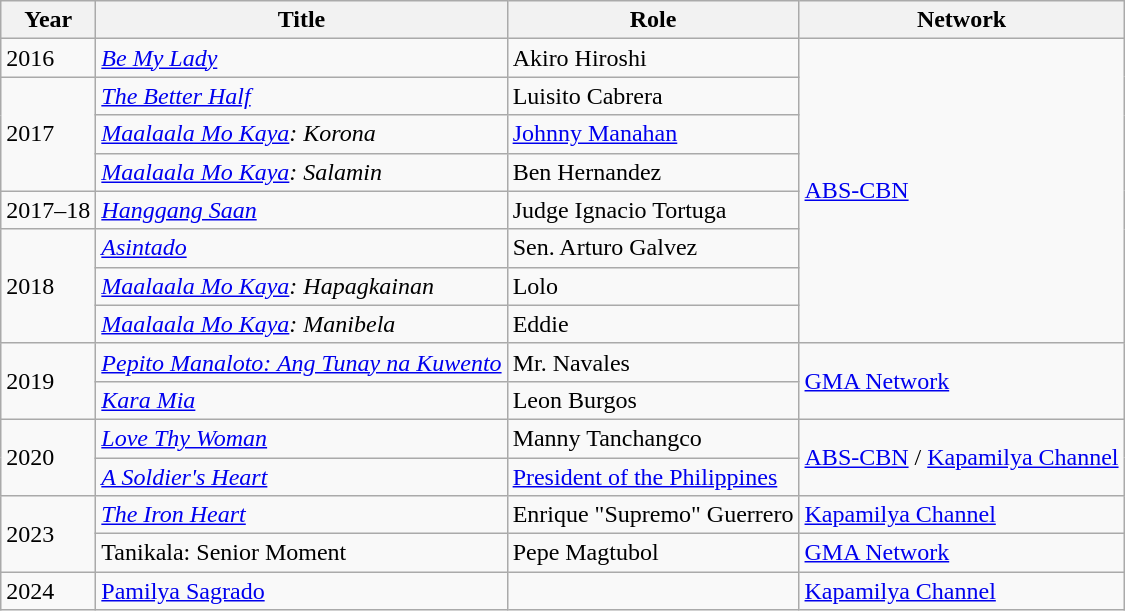<table class="wikitable">
<tr>
<th>Year</th>
<th>Title</th>
<th>Role</th>
<th>Network</th>
</tr>
<tr>
<td>2016</td>
<td><em><a href='#'>Be My Lady</a></em></td>
<td>Akiro Hiroshi</td>
<td rowspan="8"><a href='#'>ABS-CBN</a></td>
</tr>
<tr>
<td rowspan="3">2017</td>
<td><em><a href='#'>The Better Half</a></em></td>
<td>Luisito Cabrera</td>
</tr>
<tr>
<td><em><a href='#'>Maalaala Mo Kaya</a>: Korona</em></td>
<td><a href='#'>Johnny Manahan</a></td>
</tr>
<tr>
<td><em><a href='#'>Maalaala Mo Kaya</a>: Salamin</em></td>
<td>Ben Hernandez</td>
</tr>
<tr>
<td>2017–18</td>
<td><em><a href='#'>Hanggang Saan</a></em></td>
<td>Judge Ignacio Tortuga</td>
</tr>
<tr>
<td rowspan="3">2018</td>
<td><em><a href='#'>Asintado</a></em></td>
<td>Sen. Arturo Galvez</td>
</tr>
<tr>
<td><em><a href='#'>Maalaala Mo Kaya</a>: Hapagkainan</em></td>
<td>Lolo</td>
</tr>
<tr>
<td><em><a href='#'>Maalaala Mo Kaya</a>: Manibela</em></td>
<td>Eddie</td>
</tr>
<tr>
<td rowspan="2">2019</td>
<td><em><a href='#'>Pepito Manaloto: Ang Tunay na Kuwento</a></em></td>
<td>Mr. Navales</td>
<td rowspan="2"><a href='#'>GMA Network</a></td>
</tr>
<tr>
<td><em><a href='#'>Kara Mia</a></em></td>
<td>Leon Burgos</td>
</tr>
<tr>
<td rowspan="2">2020</td>
<td><em><a href='#'>Love Thy Woman</a></em></td>
<td>Manny Tanchangco</td>
<td rowspan="2"><a href='#'>ABS-CBN</a> / <a href='#'>Kapamilya Channel</a></td>
</tr>
<tr>
<td><em><a href='#'>A Soldier's Heart</a></em></td>
<td><a href='#'>President of the Philippines</a></td>
</tr>
<tr>
<td rowspan="2">2023</td>
<td><em><a href='#'>The Iron Heart</a></td>
<td>Enrique "Supremo" Guerrero</td>
<td><a href='#'>Kapamilya Channel</a></td>
</tr>
<tr>
<td></em>Tanikala: Senior Moment<em></td>
<td>Pepe Magtubol</td>
<td><a href='#'>GMA Network</a></td>
</tr>
<tr>
<td>2024</td>
<td></em><a href='#'>Pamilya Sagrado</a><em></td>
<td></td>
<td><a href='#'>Kapamilya Channel</a></td>
</tr>
</table>
